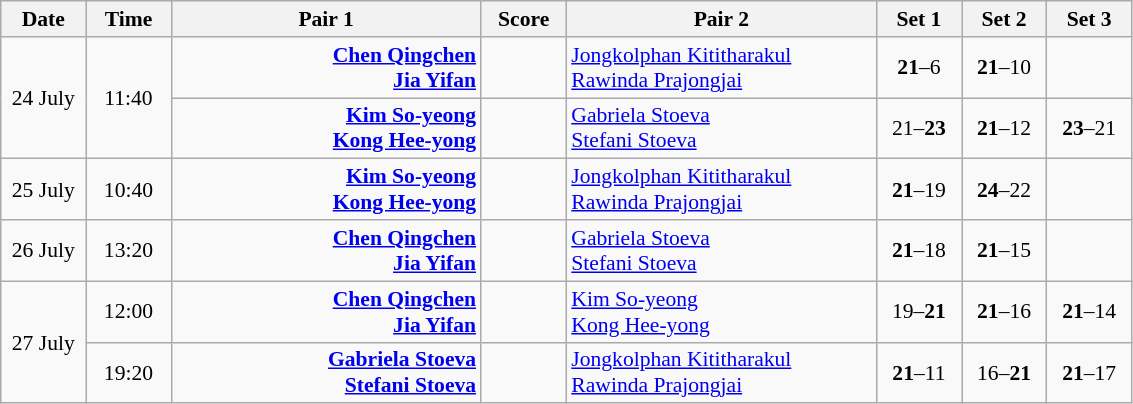<table class="wikitable" style="font-size:90%; text-align:center">
<tr>
<th width="50">Date</th>
<th width="50">Time</th>
<th width="200">Pair 1</th>
<th width="50">Score</th>
<th width="200">Pair 2</th>
<th width="50">Set 1</th>
<th width="50">Set 2</th>
<th width="50">Set 3</th>
</tr>
<tr>
<td rowspan="2">24 July</td>
<td rowspan="2">11:40</td>
<td align="right"><strong><a href='#'>Chen Qingchen</a> <br><a href='#'>Jia Yifan</a> </strong></td>
<td> </td>
<td align="left"> <a href='#'>Jongkolphan Kititharakul</a><br> <a href='#'>Rawinda Prajongjai</a></td>
<td><strong>21</strong>–6</td>
<td><strong>21</strong>–10</td>
<td></td>
</tr>
<tr>
<td align="right"><strong><a href='#'>Kim So-yeong</a> <br><a href='#'>Kong Hee-yong</a> </strong></td>
<td> </td>
<td align="left"> <a href='#'>Gabriela Stoeva</a><br> <a href='#'>Stefani Stoeva</a></td>
<td>21–<strong>23</strong></td>
<td><strong>21</strong>–12</td>
<td><strong>23</strong>–21</td>
</tr>
<tr>
<td>25 July</td>
<td>10:40</td>
<td align="right"><strong><a href='#'>Kim So-yeong</a> <br><a href='#'>Kong Hee-yong</a> </strong></td>
<td> </td>
<td align="left"> <a href='#'>Jongkolphan Kititharakul</a><br> <a href='#'>Rawinda Prajongjai</a></td>
<td><strong>21</strong>–19</td>
<td><strong>24</strong>–22</td>
<td></td>
</tr>
<tr>
<td>26 July</td>
<td>13:20</td>
<td align="right"><strong><a href='#'>Chen Qingchen</a> <br><a href='#'>Jia Yifan</a> </strong></td>
<td> </td>
<td align="left"> <a href='#'>Gabriela Stoeva</a><br> <a href='#'>Stefani Stoeva</a></td>
<td><strong>21</strong>–18</td>
<td><strong>21</strong>–15</td>
<td></td>
</tr>
<tr>
<td rowspan="2">27 July</td>
<td>12:00</td>
<td align="right"><strong><a href='#'>Chen Qingchen</a> <br><a href='#'>Jia Yifan</a> </strong></td>
<td> </td>
<td align="left"> <a href='#'>Kim So-yeong</a><br> <a href='#'>Kong Hee-yong</a></td>
<td>19–<strong>21</strong></td>
<td><strong>21</strong>–16</td>
<td><strong>21</strong>–14</td>
</tr>
<tr>
<td>19:20</td>
<td align="right"><strong><a href='#'>Gabriela Stoeva</a> <br><a href='#'>Stefani Stoeva</a> </strong></td>
<td> </td>
<td align="left"> <a href='#'>Jongkolphan Kititharakul</a><br> <a href='#'>Rawinda Prajongjai</a></td>
<td><strong>21</strong>–11</td>
<td>16–<strong>21</strong></td>
<td><strong>21</strong>–17</td>
</tr>
</table>
